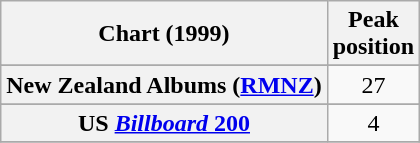<table class="wikitable sortable plainrowheaders" style="text-align:center">
<tr>
<th scope="col">Chart (1999)</th>
<th scope="col">Peak<br> position</th>
</tr>
<tr>
</tr>
<tr>
</tr>
<tr>
</tr>
<tr>
</tr>
<tr>
<th scope="row">New Zealand Albums (<a href='#'>RMNZ</a>)</th>
<td>27</td>
</tr>
<tr>
</tr>
<tr>
</tr>
<tr>
</tr>
<tr>
<th scope="row">US <a href='#'><em>Billboard</em> 200</a></th>
<td>4</td>
</tr>
<tr>
</tr>
</table>
